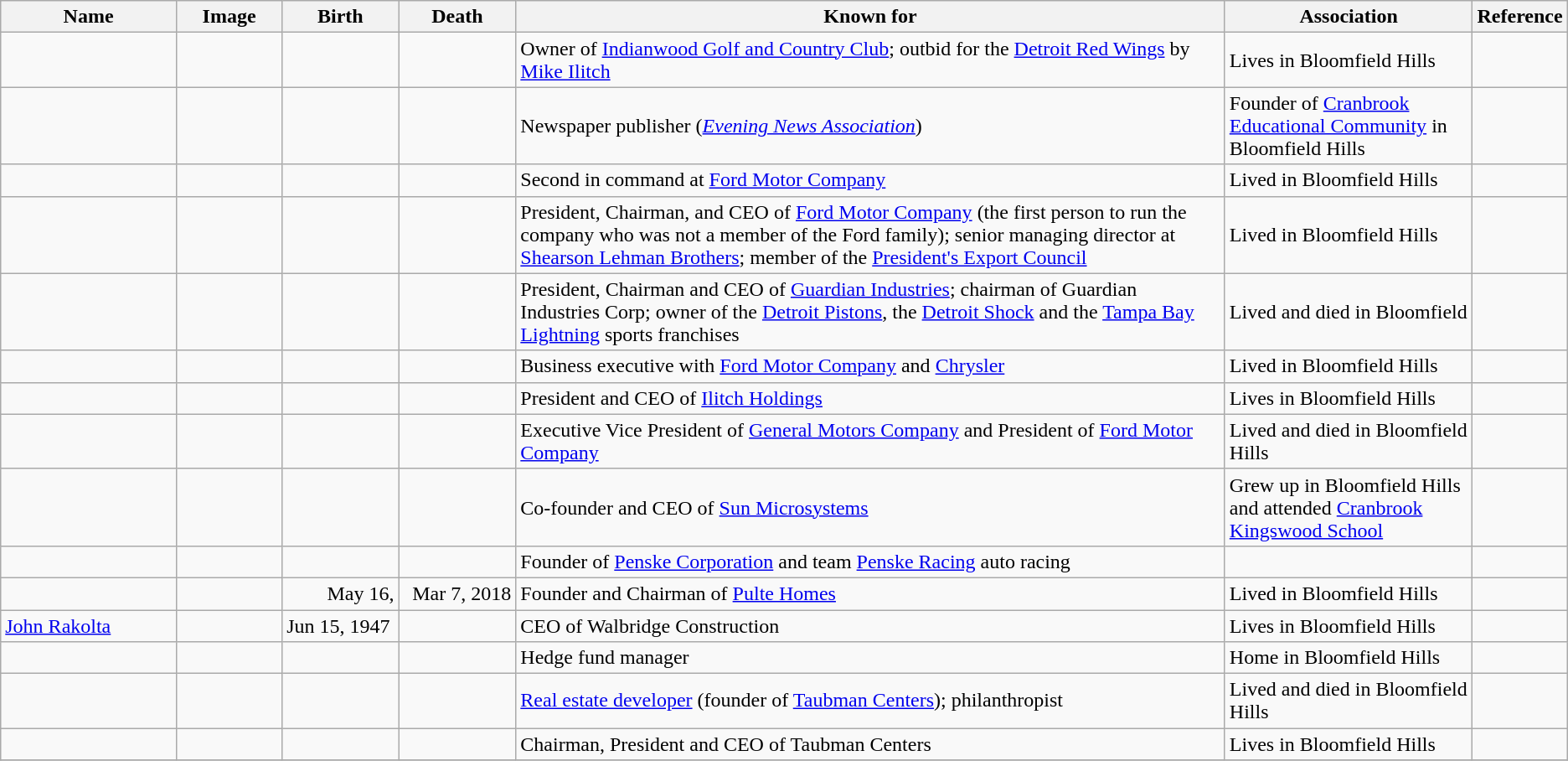<table class="wikitable sortable">
<tr>
<th scope="col" width="140">Name</th>
<th scope="col" width="80" class="unsortable">Image</th>
<th scope="col" width="90">Birth</th>
<th scope="col" width="90">Death</th>
<th scope="col" width="600" class="unsortable">Known for</th>
<th scope="col" width="200" class="unsortable">Association</th>
<th scope="col" width="30" class="unsortable">Reference</th>
</tr>
<tr>
<td></td>
<td></td>
<td align=right></td>
<td align=right></td>
<td>Owner of <a href='#'>Indianwood Golf and Country Club</a>; outbid for the <a href='#'>Detroit Red Wings</a> by <a href='#'>Mike Ilitch</a></td>
<td>Lives in Bloomfield Hills</td>
<td align="center"></td>
</tr>
<tr>
<td></td>
<td></td>
<td align=right></td>
<td align=right></td>
<td>Newspaper publisher (<em><a href='#'>Evening News Association</a></em>)</td>
<td>Founder of <a href='#'>Cranbrook Educational Community</a> in Bloomfield Hills</td>
<td align="center"></td>
</tr>
<tr>
<td></td>
<td></td>
<td align=right></td>
<td align=right></td>
<td>Second in command at <a href='#'>Ford Motor Company</a></td>
<td>Lived in Bloomfield Hills</td>
<td align="center"></td>
</tr>
<tr>
<td></td>
<td></td>
<td align=right></td>
<td align=right></td>
<td>President, Chairman, and CEO of <a href='#'>Ford Motor Company</a> (the first person to run the company who was not a member of the Ford family); senior managing director at <a href='#'>Shearson Lehman Brothers</a>; member of the <a href='#'>President's Export Council</a></td>
<td>Lived in Bloomfield Hills</td>
<td align="center"></td>
</tr>
<tr>
<td></td>
<td></td>
<td align=right></td>
<td align=right></td>
<td>President, Chairman and CEO of <a href='#'>Guardian Industries</a>; chairman of Guardian Industries Corp; owner of the <a href='#'>Detroit Pistons</a>, the <a href='#'>Detroit Shock</a> and the <a href='#'>Tampa Bay Lightning</a> sports franchises</td>
<td>Lived and died in Bloomfield</td>
<td align="center"></td>
</tr>
<tr>
<td></td>
<td></td>
<td align=right></td>
<td align=right></td>
<td>Business executive with <a href='#'>Ford Motor Company</a> and <a href='#'>Chrysler</a></td>
<td>Lived in Bloomfield Hills</td>
<td align="center"></td>
</tr>
<tr>
<td></td>
<td></td>
<td align=right></td>
<td align=right></td>
<td>President and CEO of <a href='#'>Ilitch Holdings</a></td>
<td>Lives in Bloomfield Hills</td>
<td align="center"></td>
</tr>
<tr>
<td></td>
<td></td>
<td align=right></td>
<td align=right></td>
<td>Executive Vice President of <a href='#'>General Motors Company</a> and President of <a href='#'>Ford Motor Company</a></td>
<td>Lived and died in Bloomfield Hills</td>
<td align="center"></td>
</tr>
<tr>
<td></td>
<td></td>
<td align=right></td>
<td align=right></td>
<td>Co-founder and CEO of <a href='#'>Sun Microsystems</a></td>
<td>Grew up in Bloomfield Hills and attended <a href='#'>Cranbrook Kingswood School</a></td>
<td align="center"></td>
</tr>
<tr>
<td></td>
<td></td>
<td align=right></td>
<td align=right></td>
<td>Founder of <a href='#'>Penske Corporation</a> and team <a href='#'>Penske Racing</a> auto racing</td>
<td></td>
<td align="center"></td>
</tr>
<tr>
<td></td>
<td></td>
<td align=right>May 16, </td>
<td align=right>Mar 7, 2018</td>
<td>Founder and Chairman of <a href='#'>Pulte Homes</a></td>
<td>Lived in Bloomfield Hills</td>
<td align="center"></td>
</tr>
<tr>
<td><a href='#'>John Rakolta</a></td>
<td></td>
<td>Jun 15, 1947</td>
<td></td>
<td>CEO of Walbridge Construction</td>
<td>Lives in Bloomfield Hills</td>
<td></td>
</tr>
<tr>
<td></td>
<td></td>
<td align=right></td>
<td align=right></td>
<td>Hedge fund manager</td>
<td>Home in Bloomfield Hills</td>
<td align="center"></td>
</tr>
<tr>
<td></td>
<td></td>
<td align=right></td>
<td align=right></td>
<td><a href='#'>Real estate developer</a> (founder of <a href='#'>Taubman Centers</a>); philanthropist</td>
<td>Lived and died in Bloomfield Hills</td>
<td align="center"></td>
</tr>
<tr>
<td></td>
<td></td>
<td align=right></td>
<td align=right></td>
<td>Chairman, President and CEO of Taubman Centers</td>
<td>Lives in Bloomfield Hills</td>
<td align="center"></td>
</tr>
<tr>
</tr>
</table>
